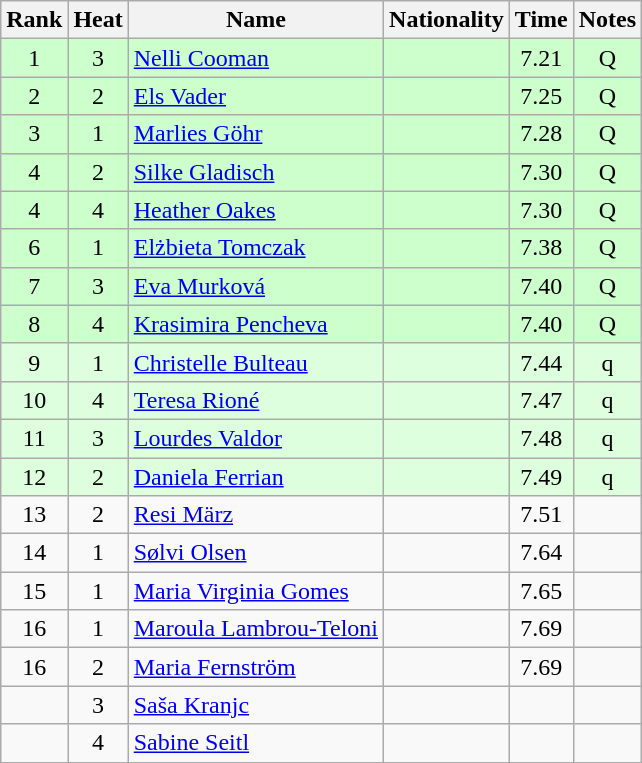<table class="wikitable sortable" style="text-align:center">
<tr>
<th>Rank</th>
<th>Heat</th>
<th>Name</th>
<th>Nationality</th>
<th>Time</th>
<th>Notes</th>
</tr>
<tr bgcolor=ccffcc>
<td>1</td>
<td>3</td>
<td align="left"><a href='#'>Nelli Cooman</a></td>
<td align=left></td>
<td>7.21</td>
<td>Q</td>
</tr>
<tr bgcolor=ccffcc>
<td>2</td>
<td>2</td>
<td align="left"><a href='#'>Els Vader</a></td>
<td align=left></td>
<td>7.25</td>
<td>Q</td>
</tr>
<tr bgcolor=ccffcc>
<td>3</td>
<td>1</td>
<td align="left"><a href='#'>Marlies Göhr</a></td>
<td align=left></td>
<td>7.28</td>
<td>Q</td>
</tr>
<tr bgcolor=ccffcc>
<td>4</td>
<td>2</td>
<td align="left"><a href='#'>Silke Gladisch</a></td>
<td align=left></td>
<td>7.30</td>
<td>Q</td>
</tr>
<tr bgcolor=ccffcc>
<td>4</td>
<td>4</td>
<td align="left"><a href='#'>Heather Oakes</a></td>
<td align=left></td>
<td>7.30</td>
<td>Q</td>
</tr>
<tr bgcolor=ccffcc>
<td>6</td>
<td>1</td>
<td align="left"><a href='#'>Elżbieta Tomczak</a></td>
<td align=left></td>
<td>7.38</td>
<td>Q</td>
</tr>
<tr bgcolor=ccffcc>
<td>7</td>
<td>3</td>
<td align="left"><a href='#'>Eva Murková</a></td>
<td align=left></td>
<td>7.40</td>
<td>Q</td>
</tr>
<tr bgcolor=ccffcc>
<td>8</td>
<td>4</td>
<td align="left"><a href='#'>Krasimira Pencheva</a></td>
<td align=left></td>
<td>7.40</td>
<td>Q</td>
</tr>
<tr bgcolor=ddffdd>
<td>9</td>
<td>1</td>
<td align="left"><a href='#'>Christelle Bulteau</a></td>
<td align=left></td>
<td>7.44</td>
<td>q</td>
</tr>
<tr bgcolor=ddffdd>
<td>10</td>
<td>4</td>
<td align="left"><a href='#'>Teresa Rioné</a></td>
<td align=left></td>
<td>7.47</td>
<td>q</td>
</tr>
<tr bgcolor=ddffdd>
<td>11</td>
<td>3</td>
<td align="left"><a href='#'>Lourdes Valdor</a></td>
<td align=left></td>
<td>7.48</td>
<td>q</td>
</tr>
<tr bgcolor=ddffdd>
<td>12</td>
<td>2</td>
<td align="left"><a href='#'>Daniela Ferrian</a></td>
<td align=left></td>
<td>7.49</td>
<td>q</td>
</tr>
<tr>
<td>13</td>
<td>2</td>
<td align="left"><a href='#'>Resi März</a></td>
<td align=left></td>
<td>7.51</td>
<td></td>
</tr>
<tr>
<td>14</td>
<td>1</td>
<td align="left"><a href='#'>Sølvi Olsen</a></td>
<td align=left></td>
<td>7.64</td>
<td></td>
</tr>
<tr>
<td>15</td>
<td>1</td>
<td align="left"><a href='#'>Maria Virginia Gomes</a></td>
<td align=left></td>
<td>7.65</td>
<td></td>
</tr>
<tr>
<td>16</td>
<td>1</td>
<td align="left"><a href='#'>Maroula Lambrou-Teloni</a></td>
<td align=left></td>
<td>7.69</td>
<td></td>
</tr>
<tr>
<td>16</td>
<td>2</td>
<td align="left"><a href='#'>Maria Fernström</a></td>
<td align=left></td>
<td>7.69</td>
<td></td>
</tr>
<tr>
<td></td>
<td>3</td>
<td align="left"><a href='#'>Saša Kranjc</a></td>
<td align=left></td>
<td></td>
<td></td>
</tr>
<tr>
<td></td>
<td>4</td>
<td align="left"><a href='#'>Sabine Seitl</a></td>
<td align=left></td>
<td></td>
<td></td>
</tr>
</table>
